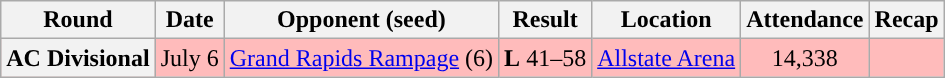<table class="wikitable" style="text-align:center">
<tr>
<th>Round</th>
<th>Date</th>
<th>Opponent (seed)</th>
<th>Result</th>
<th>Location</th>
<th>Attendance</th>
<th>Recap</th>
</tr>
<tr bgcolor="ffbbbb">
<th>AC Divisional</th>
<td>July 6</td>
<td><a href='#'>Grand Rapids Rampage</a> (6)</td>
<td><strong>L</strong> 41–58</td>
<td><a href='#'>Allstate Arena</a></td>
<td>14,338</td>
<td></td>
</tr>
</table>
